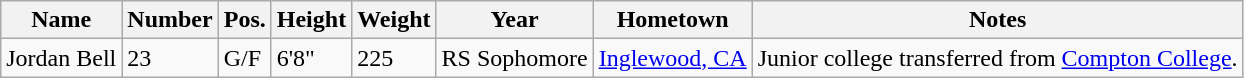<table class="wikitable sortable" border="1">
<tr>
<th>Name</th>
<th>Number</th>
<th>Pos.</th>
<th>Height</th>
<th>Weight</th>
<th>Year</th>
<th>Hometown</th>
<th class="unsortable">Notes</th>
</tr>
<tr>
<td>Jordan Bell</td>
<td>23</td>
<td>G/F</td>
<td>6'8"</td>
<td>225</td>
<td>RS Sophomore</td>
<td><a href='#'>Inglewood, CA</a></td>
<td>Junior college transferred from <a href='#'>Compton College</a>.</td>
</tr>
</table>
